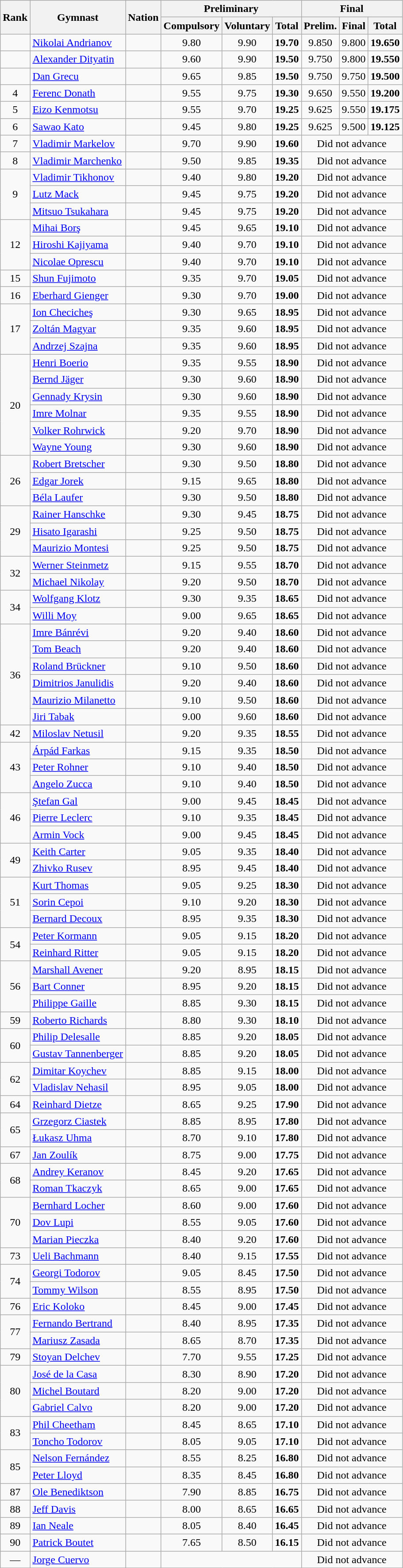<table class="wikitable sortable" style="text-align:center">
<tr>
<th rowspan=2>Rank</th>
<th rowspan=2>Gymnast</th>
<th rowspan=2>Nation</th>
<th colspan=3>Preliminary</th>
<th colspan=3>Final</th>
</tr>
<tr>
<th>Compulsory</th>
<th>Voluntary</th>
<th>Total</th>
<th> Prelim.</th>
<th>Final</th>
<th>Total</th>
</tr>
<tr>
<td></td>
<td align=left data-sort-value=Andrianov><a href='#'>Nikolai Andrianov</a></td>
<td align=left></td>
<td>9.80</td>
<td>9.90</td>
<td><strong>19.70</strong></td>
<td>9.850</td>
<td>9.800</td>
<td><strong>19.650</strong></td>
</tr>
<tr>
<td></td>
<td align=left data-sort-value=Dityatin><a href='#'>Alexander Dityatin</a></td>
<td align=left></td>
<td>9.60</td>
<td>9.90</td>
<td><strong>19.50</strong></td>
<td>9.750</td>
<td>9.800</td>
<td><strong>19.550</strong></td>
</tr>
<tr>
<td></td>
<td align=left data-sort-value=Grecu><a href='#'>Dan Grecu</a></td>
<td align=left></td>
<td>9.65</td>
<td>9.85</td>
<td><strong>19.50</strong></td>
<td>9.750</td>
<td>9.750</td>
<td><strong>19.500</strong></td>
</tr>
<tr>
<td>4</td>
<td align=left data-sort-value=Donath><a href='#'>Ferenc Donath</a></td>
<td align=left></td>
<td>9.55</td>
<td>9.75</td>
<td><strong>19.30</strong></td>
<td>9.650</td>
<td>9.550</td>
<td><strong>19.200</strong></td>
</tr>
<tr>
<td>5</td>
<td align=left data-sort-value=Kenmotsu><a href='#'>Eizo Kenmotsu</a></td>
<td align=left></td>
<td>9.55</td>
<td>9.70</td>
<td><strong>19.25</strong></td>
<td>9.625</td>
<td>9.550</td>
<td><strong>19.175</strong></td>
</tr>
<tr>
<td>6</td>
<td align=left data-sort-value=Kato><a href='#'>Sawao Kato</a></td>
<td align=left></td>
<td>9.45</td>
<td>9.80</td>
<td><strong>19.25</strong></td>
<td>9.625</td>
<td>9.500</td>
<td><strong>19.125</strong></td>
</tr>
<tr>
<td>7</td>
<td align=left data-sort-value=Markelov><a href='#'>Vladimir Markelov</a></td>
<td align=left></td>
<td>9.70</td>
<td>9.90</td>
<td><strong>19.60</strong></td>
<td colspan=3 data-sort-value=0.00>Did not advance</td>
</tr>
<tr>
<td>8</td>
<td align=left data-sort-value=Marchenko><a href='#'>Vladimir Marchenko</a></td>
<td align=left></td>
<td>9.50</td>
<td>9.85</td>
<td><strong>19.35</strong></td>
<td colspan=3 data-sort-value=0.00>Did not advance</td>
</tr>
<tr>
<td rowspan=3>9</td>
<td align=left data-sort-value=Tikhonov><a href='#'>Vladimir Tikhonov</a></td>
<td align=left></td>
<td>9.40</td>
<td>9.80</td>
<td><strong>19.20</strong></td>
<td colspan=3 data-sort-value=0.00>Did not advance</td>
</tr>
<tr>
<td align=left data-sort-value=Mack><a href='#'>Lutz Mack</a></td>
<td align=left></td>
<td>9.45</td>
<td>9.75</td>
<td><strong>19.20</strong></td>
<td colspan=3 data-sort-value=0.00>Did not advance</td>
</tr>
<tr>
<td align=left data-sort-value=Tsukahara><a href='#'>Mitsuo Tsukahara</a></td>
<td align=left></td>
<td>9.45</td>
<td>9.75</td>
<td><strong>19.20</strong></td>
<td colspan=3 data-sort-value=0.00>Did not advance</td>
</tr>
<tr>
<td rowspan=3>12</td>
<td align=left data-sort-value=Borş><a href='#'>Mihai Borş</a></td>
<td align=left></td>
<td>9.45</td>
<td>9.65</td>
<td><strong>19.10</strong></td>
<td colspan=3 data-sort-value=0.00>Did not advance</td>
</tr>
<tr>
<td align=left data-sort-value=Kajiyama><a href='#'>Hiroshi Kajiyama</a></td>
<td align=left></td>
<td>9.40</td>
<td>9.70</td>
<td><strong>19.10</strong></td>
<td colspan=3 data-sort-value=0.00>Did not advance</td>
</tr>
<tr>
<td align=left data-sort-value=Oprescu><a href='#'>Nicolae Oprescu</a></td>
<td align=left></td>
<td>9.40</td>
<td>9.70</td>
<td><strong>19.10</strong></td>
<td colspan=3 data-sort-value=0.00>Did not advance</td>
</tr>
<tr>
<td>15</td>
<td align=left data-sort-value=Fujimoto><a href='#'>Shun Fujimoto</a></td>
<td align=left></td>
<td>9.35</td>
<td>9.70</td>
<td><strong>19.05</strong></td>
<td colspan=3 data-sort-value=0.00>Did not advance</td>
</tr>
<tr>
<td>16</td>
<td align=left data-sort-value=Gienger><a href='#'>Eberhard Gienger</a></td>
<td align=left></td>
<td>9.30</td>
<td>9.70</td>
<td><strong>19.00</strong></td>
<td colspan=3 data-sort-value=0.00>Did not advance</td>
</tr>
<tr>
<td rowspan=3>17</td>
<td align=left data-sort-value=Checicheş><a href='#'>Ion Checicheş</a></td>
<td align=left></td>
<td>9.30</td>
<td>9.65</td>
<td><strong>18.95</strong></td>
<td colspan=3 data-sort-value=0.00>Did not advance</td>
</tr>
<tr>
<td align=left data-sort-value=Magyar><a href='#'>Zoltán Magyar</a></td>
<td align=left></td>
<td>9.35</td>
<td>9.60</td>
<td><strong>18.95</strong></td>
<td colspan=3 data-sort-value=0.00>Did not advance</td>
</tr>
<tr>
<td align=left data-sort-value=Szajna><a href='#'>Andrzej Szajna</a></td>
<td align=left></td>
<td>9.35</td>
<td>9.60</td>
<td><strong>18.95</strong></td>
<td colspan=3 data-sort-value=0.00>Did not advance</td>
</tr>
<tr>
<td rowspan=6>20</td>
<td align=left data-sort-value=Boerio><a href='#'>Henri Boerio</a></td>
<td align=left></td>
<td>9.35</td>
<td>9.55</td>
<td><strong>18.90</strong></td>
<td colspan=3 data-sort-value=0.00>Did not advance</td>
</tr>
<tr>
<td align=left data-sort-value=Jäger><a href='#'>Bernd Jäger</a></td>
<td align=left></td>
<td>9.30</td>
<td>9.60</td>
<td><strong>18.90</strong></td>
<td colspan=3 data-sort-value=0.00>Did not advance</td>
</tr>
<tr>
<td align=left data-sort-value=Krysin><a href='#'>Gennady Krysin</a></td>
<td align=left></td>
<td>9.30</td>
<td>9.60</td>
<td><strong>18.90</strong></td>
<td colspan=3 data-sort-value=0.00>Did not advance</td>
</tr>
<tr>
<td align=left data-sort-value=Molnar><a href='#'>Imre Molnar</a></td>
<td align=left></td>
<td>9.35</td>
<td>9.55</td>
<td><strong>18.90</strong></td>
<td colspan=3 data-sort-value=0.00>Did not advance</td>
</tr>
<tr>
<td align=left data-sort-value=Rohrwick><a href='#'>Volker Rohrwick</a></td>
<td align=left></td>
<td>9.20</td>
<td>9.70</td>
<td><strong>18.90</strong></td>
<td colspan=3 data-sort-value=0.00>Did not advance</td>
</tr>
<tr>
<td align=left data-sort-value=Young><a href='#'>Wayne Young</a></td>
<td align=left></td>
<td>9.30</td>
<td>9.60</td>
<td><strong>18.90</strong></td>
<td colspan=3 data-sort-value=0.00>Did not advance</td>
</tr>
<tr>
<td rowspan=3>26</td>
<td align=left data-sort-value=Bretscher><a href='#'>Robert Bretscher</a></td>
<td align=left></td>
<td>9.30</td>
<td>9.50</td>
<td><strong>18.80</strong></td>
<td colspan=3 data-sort-value=0.00>Did not advance</td>
</tr>
<tr>
<td align=left data-sort-value=Jorek><a href='#'>Edgar Jorek</a></td>
<td align=left></td>
<td>9.15</td>
<td>9.65</td>
<td><strong>18.80</strong></td>
<td colspan=3 data-sort-value=0.00>Did not advance</td>
</tr>
<tr>
<td align=left data-sort-value=Laufer><a href='#'>Béla Laufer</a></td>
<td align=left></td>
<td>9.30</td>
<td>9.50</td>
<td><strong>18.80</strong></td>
<td colspan=3 data-sort-value=0.00>Did not advance</td>
</tr>
<tr>
<td rowspan=3>29</td>
<td align=left data-sort-value=Hanschke><a href='#'>Rainer Hanschke</a></td>
<td align=left></td>
<td>9.30</td>
<td>9.45</td>
<td><strong>18.75</strong></td>
<td colspan=3 data-sort-value=0.00>Did not advance</td>
</tr>
<tr>
<td align=left data-sort-value=Igarashi><a href='#'>Hisato Igarashi</a></td>
<td align=left></td>
<td>9.25</td>
<td>9.50</td>
<td><strong>18.75</strong></td>
<td colspan=3 data-sort-value=0.00>Did not advance</td>
</tr>
<tr>
<td align=left data-sort-value=Montesi><a href='#'>Maurizio Montesi</a></td>
<td align=left></td>
<td>9.25</td>
<td>9.50</td>
<td><strong>18.75</strong></td>
<td colspan=3 data-sort-value=0.00>Did not advance</td>
</tr>
<tr>
<td rowspan=2>32</td>
<td align=left data-sort-value=Steinmetz><a href='#'>Werner Steinmetz</a></td>
<td align=left></td>
<td>9.15</td>
<td>9.55</td>
<td><strong>18.70</strong></td>
<td colspan=3 data-sort-value=0.00>Did not advance</td>
</tr>
<tr>
<td align=left data-sort-value=Nikolay><a href='#'>Michael Nikolay</a></td>
<td align=left></td>
<td>9.20</td>
<td>9.50</td>
<td><strong>18.70</strong></td>
<td colspan=3 data-sort-value=0.00>Did not advance</td>
</tr>
<tr>
<td rowspan=2>34</td>
<td align=left data-sort-value=Klotz><a href='#'>Wolfgang Klotz</a></td>
<td align=left></td>
<td>9.30</td>
<td>9.35</td>
<td><strong>18.65</strong></td>
<td colspan=3 data-sort-value=0.00>Did not advance</td>
</tr>
<tr>
<td align=left data-sort-value=Moy><a href='#'>Willi Moy</a></td>
<td align=left></td>
<td>9.00</td>
<td>9.65</td>
<td><strong>18.65</strong></td>
<td colspan=3 data-sort-value=0.00>Did not advance</td>
</tr>
<tr>
<td rowspan=6>36</td>
<td align=left data-sort-value=Bánrévi><a href='#'>Imre Bánrévi</a></td>
<td align=left></td>
<td>9.20</td>
<td>9.40</td>
<td><strong>18.60</strong></td>
<td colspan=3 data-sort-value=0.00>Did not advance</td>
</tr>
<tr>
<td align=left data-sort-value=Beach><a href='#'>Tom Beach</a></td>
<td align=left></td>
<td>9.20</td>
<td>9.40</td>
<td><strong>18.60</strong></td>
<td colspan=3 data-sort-value=0.00>Did not advance</td>
</tr>
<tr>
<td align=left data-sort-value=Brückner><a href='#'>Roland Brückner</a></td>
<td align=left></td>
<td>9.10</td>
<td>9.50</td>
<td><strong>18.60</strong></td>
<td colspan=3 data-sort-value=0.00>Did not advance</td>
</tr>
<tr>
<td align=left data-sort-value=Janulidis><a href='#'>Dimitrios Janulidis</a></td>
<td align=left></td>
<td>9.20</td>
<td>9.40</td>
<td><strong>18.60</strong></td>
<td colspan=3 data-sort-value=0.00>Did not advance</td>
</tr>
<tr>
<td align=left data-sort-value=Milanetto><a href='#'>Maurizio Milanetto</a></td>
<td align=left></td>
<td>9.10</td>
<td>9.50</td>
<td><strong>18.60</strong></td>
<td colspan=3 data-sort-value=0.00>Did not advance</td>
</tr>
<tr>
<td align=left data-sort-value=Tabak><a href='#'>Jiri Tabak</a></td>
<td align=left></td>
<td>9.00</td>
<td>9.60</td>
<td><strong>18.60</strong></td>
<td colspan=3 data-sort-value=0.00>Did not advance</td>
</tr>
<tr>
<td>42</td>
<td align=left data-sort-value=Netusil><a href='#'>Miloslav Netusil</a></td>
<td align=left></td>
<td>9.20</td>
<td>9.35</td>
<td><strong>18.55</strong></td>
<td colspan=3 data-sort-value=0.00>Did not advance</td>
</tr>
<tr>
<td rowspan=3>43</td>
<td align=left data-sort-value=Farkas><a href='#'>Árpád Farkas</a></td>
<td align=left></td>
<td>9.15</td>
<td>9.35</td>
<td><strong>18.50</strong></td>
<td colspan=3 data-sort-value=0.00>Did not advance</td>
</tr>
<tr>
<td align=left data-sort-value=Rohner><a href='#'>Peter Rohner</a></td>
<td align=left></td>
<td>9.10</td>
<td>9.40</td>
<td><strong>18.50</strong></td>
<td colspan=3 data-sort-value=0.00>Did not advance</td>
</tr>
<tr>
<td align=left data-sort-value=Zucca><a href='#'>Angelo Zucca</a></td>
<td align=left></td>
<td>9.10</td>
<td>9.40</td>
<td><strong>18.50</strong></td>
<td colspan=3 data-sort-value=0.00>Did not advance</td>
</tr>
<tr>
<td rowspan=3>46</td>
<td align=left data-sort-value=Gal><a href='#'>Ştefan Gal</a></td>
<td align=left></td>
<td>9.00</td>
<td>9.45</td>
<td><strong>18.45</strong></td>
<td colspan=3 data-sort-value=0.00>Did not advance</td>
</tr>
<tr>
<td align=left data-sort-value=Leclerc><a href='#'>Pierre Leclerc</a></td>
<td align=left></td>
<td>9.10</td>
<td>9.35</td>
<td><strong>18.45</strong></td>
<td colspan=3 data-sort-value=0.00>Did not advance</td>
</tr>
<tr>
<td align=left data-sort-value=Vock><a href='#'>Armin Vock</a></td>
<td align=left></td>
<td>9.00</td>
<td>9.45</td>
<td><strong>18.45</strong></td>
<td colspan=3 data-sort-value=0.00>Did not advance</td>
</tr>
<tr>
<td rowspan=2>49</td>
<td align=left data-sort-value=Carter><a href='#'>Keith Carter</a></td>
<td align=left></td>
<td>9.05</td>
<td>9.35</td>
<td><strong>18.40</strong></td>
<td colspan=3 data-sort-value=0.00>Did not advance</td>
</tr>
<tr>
<td align=left data-sort-value=Rusev><a href='#'>Zhivko Rusev</a></td>
<td align=left></td>
<td>8.95</td>
<td>9.45</td>
<td><strong>18.40</strong></td>
<td colspan=3 data-sort-value=0.00>Did not advance</td>
</tr>
<tr>
<td rowspan=3>51</td>
<td align=left data-sort-value=Thomas><a href='#'>Kurt Thomas</a></td>
<td align=left></td>
<td>9.05</td>
<td>9.25</td>
<td><strong>18.30</strong></td>
<td colspan=3 data-sort-value=0.00>Did not advance</td>
</tr>
<tr>
<td align=left data-sort-value=Cepoi><a href='#'>Sorin Cepoi</a></td>
<td align=left></td>
<td>9.10</td>
<td>9.20</td>
<td><strong>18.30</strong></td>
<td colspan=3 data-sort-value=0.00>Did not advance</td>
</tr>
<tr>
<td align=left data-sort-value=Decoux><a href='#'>Bernard Decoux</a></td>
<td align=left></td>
<td>8.95</td>
<td>9.35</td>
<td><strong>18.30</strong></td>
<td colspan=3 data-sort-value=0.00>Did not advance</td>
</tr>
<tr>
<td rowspan=2>54</td>
<td align=left data-sort-value=Kormann><a href='#'>Peter Kormann</a></td>
<td align=left></td>
<td>9.05</td>
<td>9.15</td>
<td><strong>18.20</strong></td>
<td colspan=3 data-sort-value=0.00>Did not advance</td>
</tr>
<tr>
<td align=left data-sort-value=Ritter><a href='#'>Reinhard Ritter</a></td>
<td align=left></td>
<td>9.05</td>
<td>9.15</td>
<td><strong>18.20</strong></td>
<td colspan=3 data-sort-value=0.00>Did not advance</td>
</tr>
<tr>
<td rowspan=3>56</td>
<td align=left data-sort-value=Avener><a href='#'>Marshall Avener</a></td>
<td align=left></td>
<td>9.20</td>
<td>8.95</td>
<td><strong>18.15</strong></td>
<td colspan=3 data-sort-value=0.00>Did not advance</td>
</tr>
<tr>
<td align=left data-sort-value=Conner><a href='#'>Bart Conner</a></td>
<td align=left></td>
<td>8.95</td>
<td>9.20</td>
<td><strong>18.15</strong></td>
<td colspan=3 data-sort-value=0.00>Did not advance</td>
</tr>
<tr>
<td align=left data-sort-value=Gaille><a href='#'>Philippe Gaille</a></td>
<td align=left></td>
<td>8.85</td>
<td>9.30</td>
<td><strong>18.15</strong></td>
<td colspan=3 data-sort-value=0.00>Did not advance</td>
</tr>
<tr>
<td>59</td>
<td align=left data-sort-value=Richards><a href='#'>Roberto Richards</a></td>
<td align=left></td>
<td>8.80</td>
<td>9.30</td>
<td><strong>18.10</strong></td>
<td colspan=3 data-sort-value=0.00>Did not advance</td>
</tr>
<tr>
<td rowspan=2>60</td>
<td align=left data-sort-value=Delesalle><a href='#'>Philip Delesalle</a></td>
<td align=left></td>
<td>8.85</td>
<td>9.20</td>
<td><strong>18.05</strong></td>
<td colspan=3 data-sort-value=0.00>Did not advance</td>
</tr>
<tr>
<td align=left data-sort-value=Tannenberger><a href='#'>Gustav Tannenberger</a></td>
<td align=left></td>
<td>8.85</td>
<td>9.20</td>
<td><strong>18.05</strong></td>
<td colspan=3 data-sort-value=0.00>Did not advance</td>
</tr>
<tr>
<td rowspan=2>62</td>
<td align=left data-sort-value=Koychev><a href='#'>Dimitar Koychev</a></td>
<td align=left></td>
<td>8.85</td>
<td>9.15</td>
<td><strong>18.00</strong></td>
<td colspan=3 data-sort-value=0.00>Did not advance</td>
</tr>
<tr>
<td align=left data-sort-value=Nehasil><a href='#'>Vladislav Nehasil</a></td>
<td align=left></td>
<td>8.95</td>
<td>9.05</td>
<td><strong>18.00</strong></td>
<td colspan=3 data-sort-value=0.00>Did not advance</td>
</tr>
<tr>
<td>64</td>
<td align=left data-sort-value=Dietze><a href='#'>Reinhard Dietze</a></td>
<td align=left></td>
<td>8.65</td>
<td>9.25</td>
<td><strong>17.90</strong></td>
<td colspan=3 data-sort-value=0.00>Did not advance</td>
</tr>
<tr>
<td rowspan=2>65</td>
<td align=left data-sort-value=Ciastek><a href='#'>Grzegorz Ciastek</a></td>
<td align=left></td>
<td>8.85</td>
<td>8.95</td>
<td><strong>17.80</strong></td>
<td colspan=3 data-sort-value=0.00>Did not advance</td>
</tr>
<tr>
<td align=left data-sort-value=Uhma><a href='#'>Łukasz Uhma</a></td>
<td align=left></td>
<td>8.70</td>
<td>9.10</td>
<td><strong>17.80</strong></td>
<td colspan=3 data-sort-value=0.00>Did not advance</td>
</tr>
<tr>
<td>67</td>
<td align=left data-sort-value=Zoulík><a href='#'>Jan Zoulík</a></td>
<td align=left></td>
<td>8.75</td>
<td>9.00</td>
<td><strong>17.75</strong></td>
<td colspan=3 data-sort-value=0.00>Did not advance</td>
</tr>
<tr>
<td rowspan=2>68</td>
<td align=left data-sort-value=Keranov><a href='#'>Andrey Keranov</a></td>
<td align=left></td>
<td>8.45</td>
<td>9.20</td>
<td><strong>17.65</strong></td>
<td colspan=3 data-sort-value=0.00>Did not advance</td>
</tr>
<tr>
<td align=left data-sort-value=Tkaczyk><a href='#'>Roman Tkaczyk</a></td>
<td align=left></td>
<td>8.65</td>
<td>9.00</td>
<td><strong>17.65</strong></td>
<td colspan=3 data-sort-value=0.00>Did not advance</td>
</tr>
<tr>
<td rowspan=3>70</td>
<td align=left data-sort-value=Locher><a href='#'>Bernhard Locher</a></td>
<td align=left></td>
<td>8.60</td>
<td>9.00</td>
<td><strong>17.60</strong></td>
<td colspan=3 data-sort-value=0.00>Did not advance</td>
</tr>
<tr>
<td align=left data-sort-value=Lupi><a href='#'>Dov Lupi</a></td>
<td align=left></td>
<td>8.55</td>
<td>9.05</td>
<td><strong>17.60</strong></td>
<td colspan=3 data-sort-value=0.00>Did not advance</td>
</tr>
<tr>
<td align=left data-sort-value=Pieczka><a href='#'>Marian Pieczka</a></td>
<td align=left></td>
<td>8.40</td>
<td>9.20</td>
<td><strong>17.60</strong></td>
<td colspan=3 data-sort-value=0.00>Did not advance</td>
</tr>
<tr>
<td>73</td>
<td align=left data-sort-value=Bachmann><a href='#'>Ueli Bachmann</a></td>
<td align=left></td>
<td>8.40</td>
<td>9.15</td>
<td><strong>17.55</strong></td>
<td colspan=3 data-sort-value=0.00>Did not advance</td>
</tr>
<tr>
<td rowspan=2>74</td>
<td align=left data-sort-value=Todorov><a href='#'>Georgi Todorov</a></td>
<td align=left></td>
<td>9.05</td>
<td>8.45</td>
<td><strong>17.50</strong></td>
<td colspan=3 data-sort-value=0.00>Did not advance</td>
</tr>
<tr>
<td align=left data-sort-value=Wilson><a href='#'>Tommy Wilson</a></td>
<td align=left></td>
<td>8.55</td>
<td>8.95</td>
<td><strong>17.50</strong></td>
<td colspan=3 data-sort-value=0.00>Did not advance</td>
</tr>
<tr>
<td>76</td>
<td align=left data-sort-value=Koloko><a href='#'>Eric Koloko</a></td>
<td align=left></td>
<td>8.45</td>
<td>9.00</td>
<td><strong>17.45</strong></td>
<td colspan=3 data-sort-value=0.00>Did not advance</td>
</tr>
<tr>
<td rowspan=2>77</td>
<td align=left data-sort-value=Bertrand><a href='#'>Fernando Bertrand</a></td>
<td align=left></td>
<td>8.40</td>
<td>8.95</td>
<td><strong>17.35</strong></td>
<td colspan=3 data-sort-value=0.00>Did not advance</td>
</tr>
<tr>
<td align=left data-sort-value=Zasada><a href='#'>Mariusz Zasada</a></td>
<td align=left></td>
<td>8.65</td>
<td>8.70</td>
<td><strong>17.35</strong></td>
<td colspan=3 data-sort-value=0.00>Did not advance</td>
</tr>
<tr>
<td>79</td>
<td align=left data-sort-value=Delchev><a href='#'>Stoyan Delchev</a></td>
<td align=left></td>
<td>7.70</td>
<td>9.55</td>
<td><strong>17.25</strong></td>
<td colspan=3 data-sort-value=0.00>Did not advance</td>
</tr>
<tr>
<td rowspan=3>80</td>
<td align=left data-sort-value=de la Casa><a href='#'>José de la Casa</a></td>
<td align=left></td>
<td>8.30</td>
<td>8.90</td>
<td><strong>17.20</strong></td>
<td colspan=3 data-sort-value=0.00>Did not advance</td>
</tr>
<tr>
<td align=left data-sort-value=Boutard><a href='#'>Michel Boutard</a></td>
<td align=left></td>
<td>8.20</td>
<td>9.00</td>
<td><strong>17.20</strong></td>
<td colspan=3 data-sort-value=0.00>Did not advance</td>
</tr>
<tr>
<td align=left data-sort-value=Calvo><a href='#'>Gabriel Calvo</a></td>
<td align=left></td>
<td>8.20</td>
<td>9.00</td>
<td><strong>17.20</strong></td>
<td colspan=3 data-sort-value=0.00>Did not advance</td>
</tr>
<tr>
<td rowspan=2>83</td>
<td align=left data-sort-value=Cheetham><a href='#'>Phil Cheetham</a></td>
<td align=left></td>
<td>8.45</td>
<td>8.65</td>
<td><strong>17.10</strong></td>
<td colspan=3 data-sort-value=0.00>Did not advance</td>
</tr>
<tr>
<td align=left data-sort-value=Todorov><a href='#'>Toncho Todorov</a></td>
<td align=left></td>
<td>8.05</td>
<td>9.05</td>
<td><strong>17.10</strong></td>
<td colspan=3 data-sort-value=0.00>Did not advance</td>
</tr>
<tr>
<td rowspan=2>85</td>
<td align=left data-sort-value=Fernández><a href='#'>Nelson Fernández</a></td>
<td align=left></td>
<td>8.55</td>
<td>8.25</td>
<td><strong>16.80</strong></td>
<td colspan=3 data-sort-value=0.00>Did not advance</td>
</tr>
<tr>
<td align=left data-sort-value=Lloyd><a href='#'>Peter Lloyd</a></td>
<td align=left></td>
<td>8.35</td>
<td>8.45</td>
<td><strong>16.80</strong></td>
<td colspan=3 data-sort-value=0.00>Did not advance</td>
</tr>
<tr>
<td>87</td>
<td align=left data-sort-value=Benediktson><a href='#'>Ole Benediktson</a></td>
<td align=left></td>
<td>7.90</td>
<td>8.85</td>
<td><strong>16.75</strong></td>
<td colspan=3 data-sort-value=0.00>Did not advance</td>
</tr>
<tr>
<td>88</td>
<td align=left data-sort-value=Davis><a href='#'>Jeff Davis</a></td>
<td align=left></td>
<td>8.00</td>
<td>8.65</td>
<td><strong>16.65</strong></td>
<td colspan=3 data-sort-value=0.00>Did not advance</td>
</tr>
<tr>
<td>89</td>
<td align=left data-sort-value=Neale><a href='#'>Ian Neale</a></td>
<td align=left></td>
<td>8.05</td>
<td>8.40</td>
<td><strong>16.45</strong></td>
<td colspan=3 data-sort-value=0.00>Did not advance</td>
</tr>
<tr>
<td>90</td>
<td align=left data-sort-value=Boutet><a href='#'>Patrick Boutet</a></td>
<td align=left></td>
<td>7.65</td>
<td>8.50</td>
<td><strong>16.15</strong></td>
<td colspan=3 data-sort-value=0.00>Did not advance</td>
</tr>
<tr>
<td data-sort-value=91>—</td>
<td align=left data-sort-value=Cuervo><a href='#'>Jorge Cuervo</a></td>
<td align=left></td>
<td colspan=3 data-sort-value=0.00></td>
<td colspan=3 data-sort-value=0.00>Did not advance</td>
</tr>
</table>
